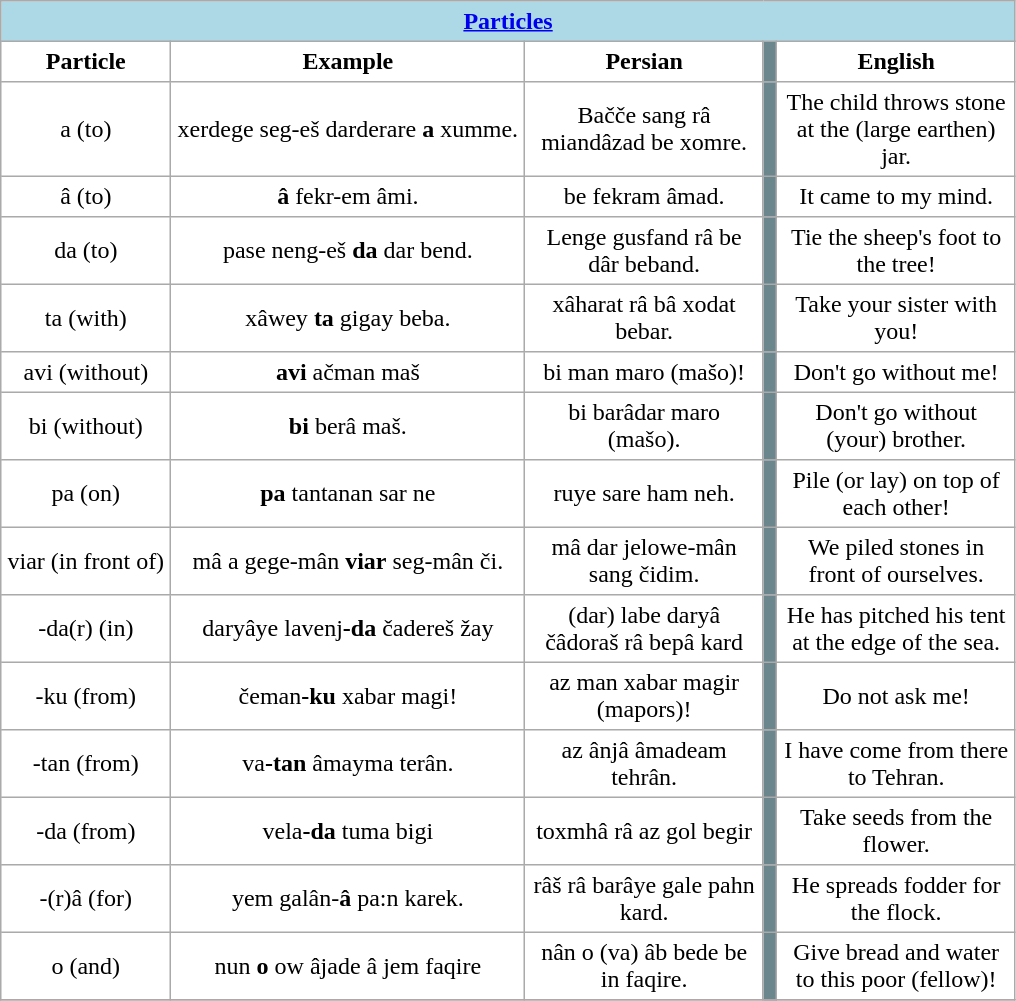<table border="1" cellpadding="4" cellspacing="0" style="border:1px solid #aaa; border-collapse:collapse; text-align: center;">
<tr bgcolor="#ADD8E6">
<th colspan="5"><strong><a href='#'>Particles</a></strong></th>
</tr>
<tr>
<th>Particle</th>
<th>Example</th>
<th width="150">Persian</th>
<th style="background:#6C868E"></th>
<th width="150">English</th>
</tr>
<tr>
<td>a (to)</td>
<td>xerdege seg-eš darderare <span><strong>a</strong></span> xumme.</td>
<td>Bačče sang râ miandâzad <span>be</span> xomre.</td>
<td style="background:#6C868E"></td>
<td>The child throws stone at the (large earthen) jar.</td>
</tr>
<tr>
<td>â (to)</td>
<td><span><strong>â</strong></span> fekr-em âmi.</td>
<td><span>be</span> fekram âmad.</td>
<td style="background:#6C868E"></td>
<td>It came to my mind.</td>
</tr>
<tr>
<td>da (to)</td>
<td>pase neng-eš <span><strong>da</strong></span> dar bend.</td>
<td>Lenge gusfand râ <span>be</span> dâr beband.</td>
<td style="background:#6C868E"></td>
<td>Tie the sheep's foot to the tree!</td>
</tr>
<tr>
<td>ta (with)</td>
<td>xâwey <span><strong>ta</strong></span> gigay beba.</td>
<td>xâharat râ <span>bâ</span> xodat bebar.</td>
<td style="background:#6C868E"></td>
<td>Take your sister with you!</td>
</tr>
<tr>
<td>avi (without)</td>
<td><span><strong>avi</strong></span> ačman maš</td>
<td><span>bi</span> man maro (mašo)!</td>
<td style="background:#6C868E"></td>
<td>Don't go without me!</td>
</tr>
<tr>
<td>bi (without)</td>
<td><span><strong>bi</strong></span> berâ maš.</td>
<td><span>bi</span> barâdar maro (mašo).</td>
<td style="background:#6C868E"></td>
<td>Don't go without (your) brother.</td>
</tr>
<tr>
<td>pa (on)</td>
<td><span><strong>pa</strong></span> tantanan sar ne</td>
<td><span>ru</span>ye sare ham neh.</td>
<td style="background:#6C868E"></td>
<td>Pile (or lay) on top of each other!</td>
</tr>
<tr>
<td>viar (in front of)</td>
<td>mâ a gege-mân <span><strong>viar</strong></span> seg-mân či.</td>
<td>mâ dar <span>jelow</span>e-mân sang čidim.</td>
<td style="background:#6C868E"></td>
<td>We piled stones in front of ourselves.</td>
</tr>
<tr>
<td>-da(r) (in)</td>
<td>daryâye lavenj<span><strong>-da</strong></span> čadereš žay</td>
<td>(<span>dar</span>) labe daryâ čâdoraš râ bepâ kard</td>
<td style="background:#6C868E"></td>
<td>He has pitched his tent at the edge of the sea.</td>
</tr>
<tr>
<td>-ku (from)</td>
<td>čeman<span><strong>-ku</strong></span> xabar magi!</td>
<td><span>az</span> man xabar magir (mapors)!</td>
<td style="background:#6C868E"></td>
<td>Do not ask me!</td>
</tr>
<tr>
<td>-tan (from)</td>
<td>va<span><strong>-tan</strong></span> âmayma terân.</td>
<td><span>az</span> ânjâ âmadeam tehrân.</td>
<td style="background:#6C868E"></td>
<td>I have come from there to Tehran.</td>
</tr>
<tr>
<td>-da (from)</td>
<td>vela<span><strong>-da</strong></span> tuma bigi</td>
<td>toxmhâ râ <span>az</span> gol begir</td>
<td style="background:#6C868E"></td>
<td>Take seeds from the flower.</td>
</tr>
<tr>
<td>-(r)â (for)</td>
<td>yem galân-<span><strong>â</strong></span> pa:n karek.</td>
<td>râš râ <span>barâye</span> gale pahn kard.</td>
<td style="background:#6C868E"></td>
<td>He spreads fodder for the flock.</td>
</tr>
<tr>
<td>o (and)</td>
<td>nun <span><strong>o</strong></span> ow âjade â jem faqire</td>
<td>nân <span>o</span> (va) âb bede be in faqire.</td>
<td style="background:#6C868E"></td>
<td>Give bread and water to this poor (fellow)!</td>
</tr>
<tr>
</tr>
</table>
